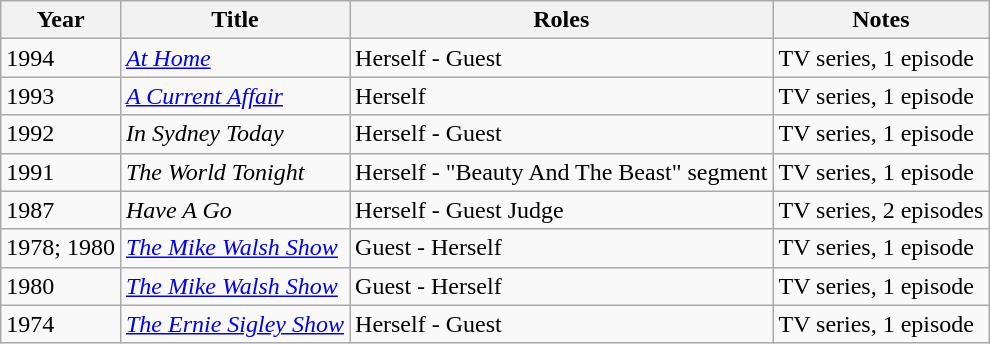<table class="wikitable">
<tr>
<th>Year</th>
<th>Title</th>
<th>Roles</th>
<th>Notes</th>
</tr>
<tr>
<td>1994</td>
<td><em><a href='#'>At Home</a></em></td>
<td>Herself - Guest</td>
<td>TV series, 1 episode</td>
</tr>
<tr>
<td>1993</td>
<td><em><a href='#'>A Current Affair</a></em></td>
<td>Herself</td>
<td>TV series, 1 episode</td>
</tr>
<tr>
<td>1992</td>
<td><em>In Sydney Today</em></td>
<td>Herself - Guest</td>
<td>TV series, 1 episode</td>
</tr>
<tr>
<td>1991</td>
<td><em>The World Tonight</em></td>
<td>Herself - "Beauty And The Beast" segment</td>
<td>TV series, 1 episode</td>
</tr>
<tr>
<td>1987</td>
<td><em>Have A Go</em></td>
<td>Herself - Guest Judge</td>
<td>TV series, 2 episodes</td>
</tr>
<tr>
<td>1978; 1980</td>
<td><em><a href='#'>The Mike Walsh Show</a></em></td>
<td>Guest - Herself</td>
<td>TV series, 1 episode</td>
</tr>
<tr>
<td>1980</td>
<td><em><a href='#'>The Mike Walsh Show</a></em></td>
<td>Guest - Herself</td>
<td>TV series, 1 episode</td>
</tr>
<tr>
<td>1974</td>
<td><em><a href='#'>The Ernie Sigley Show</a></em></td>
<td>Herself - Guest</td>
<td>TV series, 1 episode</td>
</tr>
</table>
